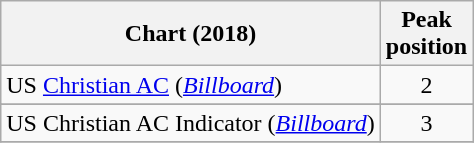<table class="wikitable sortable plainrowheaders" style="text-align:center">
<tr>
<th scope="col">Chart (2018)</th>
<th scope="col">Peak<br> position</th>
</tr>
<tr>
<td align="left">US <a href='#'>Christian AC</a> (<em><a href='#'>Billboard</a></em>)</td>
<td>2</td>
</tr>
<tr>
</tr>
<tr>
</tr>
<tr>
<td align="left">US Christian AC Indicator (<em><a href='#'>Billboard</a></em>)</td>
<td align="center">3</td>
</tr>
<tr>
</tr>
</table>
